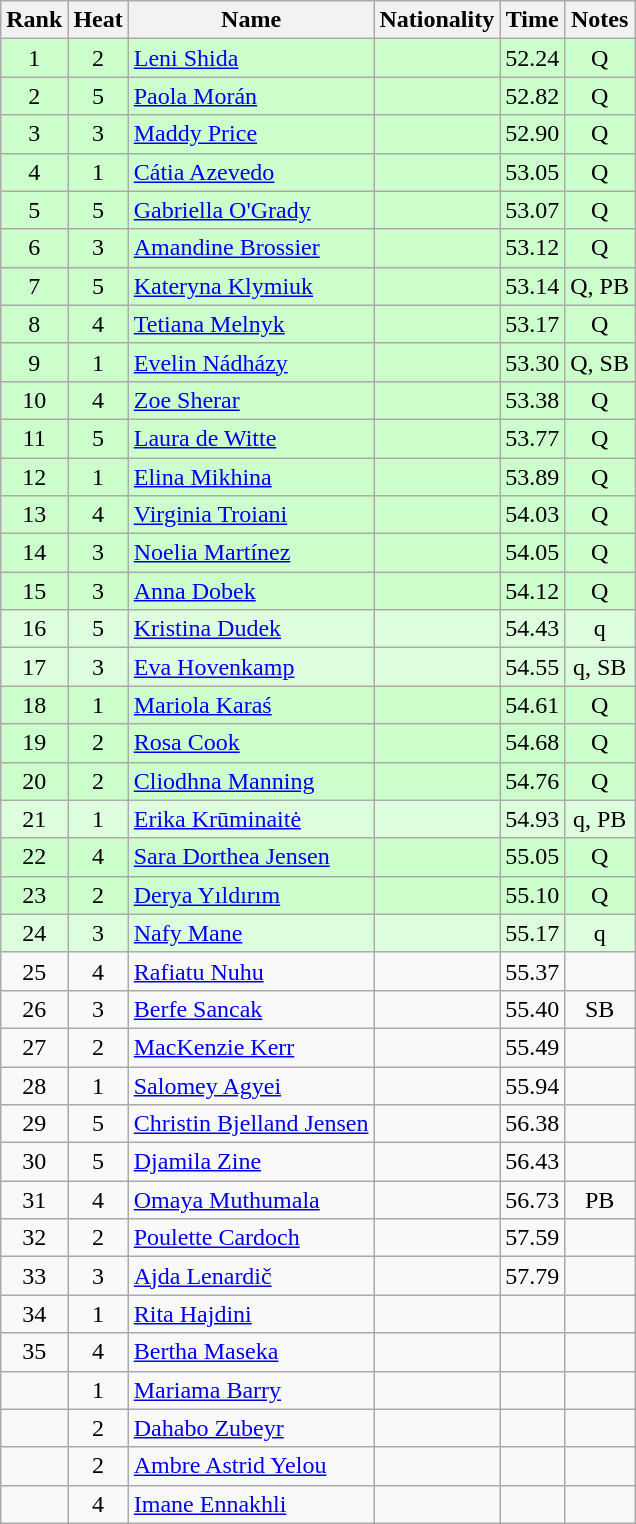<table class="wikitable sortable" style="text-align:center">
<tr>
<th>Rank</th>
<th>Heat</th>
<th>Name</th>
<th>Nationality</th>
<th>Time</th>
<th>Notes</th>
</tr>
<tr bgcolor=ccffcc>
<td>1</td>
<td>2</td>
<td align=left><a href='#'>Leni Shida</a></td>
<td align=left></td>
<td>52.24</td>
<td>Q</td>
</tr>
<tr bgcolor=ccffcc>
<td>2</td>
<td>5</td>
<td align=left><a href='#'>Paola Morán</a></td>
<td align=left></td>
<td>52.82</td>
<td>Q</td>
</tr>
<tr bgcolor=ccffcc>
<td>3</td>
<td>3</td>
<td align=left><a href='#'>Maddy Price</a></td>
<td align=left></td>
<td>52.90</td>
<td>Q</td>
</tr>
<tr bgcolor=ccffcc>
<td>4</td>
<td>1</td>
<td align=left><a href='#'>Cátia Azevedo</a></td>
<td align=left></td>
<td>53.05</td>
<td>Q</td>
</tr>
<tr bgcolor=ccffcc>
<td>5</td>
<td>5</td>
<td align=left><a href='#'>Gabriella O'Grady</a></td>
<td align=left></td>
<td>53.07</td>
<td>Q</td>
</tr>
<tr bgcolor=ccffcc>
<td>6</td>
<td>3</td>
<td align=left><a href='#'>Amandine Brossier</a></td>
<td align=left></td>
<td>53.12</td>
<td>Q</td>
</tr>
<tr bgcolor=ccffcc>
<td>7</td>
<td>5</td>
<td align=left><a href='#'>Kateryna Klymiuk</a></td>
<td align=left></td>
<td>53.14</td>
<td>Q, PB</td>
</tr>
<tr bgcolor=ccffcc>
<td>8</td>
<td>4</td>
<td align=left><a href='#'>Tetiana Melnyk</a></td>
<td align=left></td>
<td>53.17</td>
<td>Q</td>
</tr>
<tr bgcolor=ccffcc>
<td>9</td>
<td>1</td>
<td align=left><a href='#'>Evelin Nádházy</a></td>
<td align=left></td>
<td>53.30</td>
<td>Q, SB</td>
</tr>
<tr bgcolor=ccffcc>
<td>10</td>
<td>4</td>
<td align=left><a href='#'>Zoe Sherar</a></td>
<td align=left></td>
<td>53.38</td>
<td>Q</td>
</tr>
<tr bgcolor=ccffcc>
<td>11</td>
<td>5</td>
<td align=left><a href='#'>Laura de Witte</a></td>
<td align=left></td>
<td>53.77</td>
<td>Q</td>
</tr>
<tr bgcolor=ccffcc>
<td>12</td>
<td>1</td>
<td align=left><a href='#'>Elina Mikhina</a></td>
<td align=left></td>
<td>53.89</td>
<td>Q</td>
</tr>
<tr bgcolor=ccffcc>
<td>13</td>
<td>4</td>
<td align=left><a href='#'>Virginia Troiani</a></td>
<td align=left></td>
<td>54.03</td>
<td>Q</td>
</tr>
<tr bgcolor=ccffcc>
<td>14</td>
<td>3</td>
<td align=left><a href='#'>Noelia Martínez</a></td>
<td align=left></td>
<td>54.05</td>
<td>Q</td>
</tr>
<tr bgcolor=ccffcc>
<td>15</td>
<td>3</td>
<td align=left><a href='#'>Anna Dobek</a></td>
<td align=left></td>
<td>54.12</td>
<td>Q</td>
</tr>
<tr bgcolor=ddffdd>
<td>16</td>
<td>5</td>
<td align=left><a href='#'>Kristina Dudek</a></td>
<td align=left></td>
<td>54.43</td>
<td>q</td>
</tr>
<tr bgcolor=ddffdd>
<td>17</td>
<td>3</td>
<td align=left><a href='#'>Eva Hovenkamp</a></td>
<td align=left></td>
<td>54.55</td>
<td>q, SB</td>
</tr>
<tr bgcolor=ccffcc>
<td>18</td>
<td>1</td>
<td align=left><a href='#'>Mariola Karaś</a></td>
<td align=left></td>
<td>54.61</td>
<td>Q</td>
</tr>
<tr bgcolor=ccffcc>
<td>19</td>
<td>2</td>
<td align=left><a href='#'>Rosa Cook</a></td>
<td align=left></td>
<td>54.68</td>
<td>Q</td>
</tr>
<tr bgcolor=ccffcc>
<td>20</td>
<td>2</td>
<td align=left><a href='#'>Cliodhna Manning</a></td>
<td align=left></td>
<td>54.76</td>
<td>Q</td>
</tr>
<tr bgcolor=ddffdd>
<td>21</td>
<td>1</td>
<td align=left><a href='#'>Erika Krūminaitė</a></td>
<td align=left></td>
<td>54.93</td>
<td>q, PB</td>
</tr>
<tr bgcolor=ccffcc>
<td>22</td>
<td>4</td>
<td align=left><a href='#'>Sara Dorthea Jensen</a></td>
<td align=left></td>
<td>55.05</td>
<td>Q</td>
</tr>
<tr bgcolor=ccffcc>
<td>23</td>
<td>2</td>
<td align=left><a href='#'>Derya Yıldırım</a></td>
<td align=left></td>
<td>55.10</td>
<td>Q</td>
</tr>
<tr bgcolor=ddffdd>
<td>24</td>
<td>3</td>
<td align=left><a href='#'>Nafy Mane</a></td>
<td align=left></td>
<td>55.17</td>
<td>q</td>
</tr>
<tr>
<td>25</td>
<td>4</td>
<td align=left><a href='#'>Rafiatu Nuhu</a></td>
<td align=left></td>
<td>55.37</td>
<td></td>
</tr>
<tr>
<td>26</td>
<td>3</td>
<td align=left><a href='#'>Berfe Sancak</a></td>
<td align=left></td>
<td>55.40</td>
<td>SB</td>
</tr>
<tr>
<td>27</td>
<td>2</td>
<td align=left><a href='#'>MacKenzie Kerr</a></td>
<td align=left></td>
<td>55.49</td>
<td></td>
</tr>
<tr>
<td>28</td>
<td>1</td>
<td align=left><a href='#'>Salomey Agyei</a></td>
<td align=left></td>
<td>55.94</td>
<td></td>
</tr>
<tr>
<td>29</td>
<td>5</td>
<td align=left><a href='#'>Christin Bjelland Jensen</a></td>
<td align=left></td>
<td>56.38</td>
<td></td>
</tr>
<tr>
<td>30</td>
<td>5</td>
<td align=left><a href='#'>Djamila Zine</a></td>
<td align=left></td>
<td>56.43</td>
<td></td>
</tr>
<tr>
<td>31</td>
<td>4</td>
<td align=left><a href='#'>Omaya Muthumala</a></td>
<td align=left></td>
<td>56.73</td>
<td>PB</td>
</tr>
<tr>
<td>32</td>
<td>2</td>
<td align=left><a href='#'>Poulette Cardoch</a></td>
<td align=left></td>
<td>57.59</td>
<td></td>
</tr>
<tr>
<td>33</td>
<td>3</td>
<td align=left><a href='#'>Ajda Lenardič</a></td>
<td align=left></td>
<td>57.79</td>
<td></td>
</tr>
<tr>
<td>34</td>
<td>1</td>
<td align=left><a href='#'>Rita Hajdini</a></td>
<td align=left></td>
<td></td>
<td></td>
</tr>
<tr>
<td>35</td>
<td>4</td>
<td align=left><a href='#'>Bertha Maseka</a></td>
<td align=left></td>
<td></td>
<td></td>
</tr>
<tr>
<td></td>
<td>1</td>
<td align=left><a href='#'>Mariama Barry</a></td>
<td align=left></td>
<td></td>
<td></td>
</tr>
<tr>
<td></td>
<td>2</td>
<td align=left><a href='#'>Dahabo Zubeyr</a></td>
<td align=left></td>
<td></td>
<td></td>
</tr>
<tr>
<td></td>
<td>2</td>
<td align=left><a href='#'>Ambre Astrid Yelou</a></td>
<td align=left></td>
<td></td>
<td></td>
</tr>
<tr>
<td></td>
<td>4</td>
<td align=left><a href='#'>Imane Ennakhli</a></td>
<td align=left></td>
<td></td>
<td></td>
</tr>
</table>
